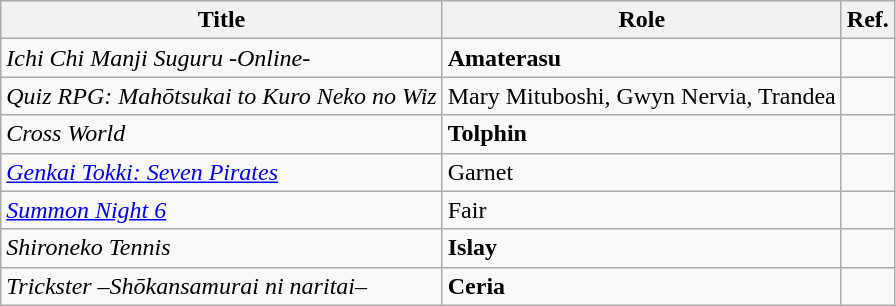<table class="wikitable">
<tr>
<th>Title</th>
<th>Role</th>
<th>Ref.</th>
</tr>
<tr>
<td><em>Ichi Chi Manji Suguru -Online-</em></td>
<td><strong>Amaterasu</strong></td>
<td></td>
</tr>
<tr>
<td><em>Quiz RPG: Mahōtsukai to Kuro Neko no Wiz</em></td>
<td>Mary Mituboshi, Gwyn Nervia, Trandea</td>
<td></td>
</tr>
<tr>
<td><em>Cross World</em></td>
<td><strong>Tolphin</strong></td>
<td></td>
</tr>
<tr>
<td><em><a href='#'>Genkai Tokki: Seven Pirates</a></em></td>
<td>Garnet</td>
<td></td>
</tr>
<tr>
<td><em><a href='#'>Summon Night 6</a></em></td>
<td>Fair</td>
<td></td>
</tr>
<tr>
<td><em>Shironeko Tennis</em></td>
<td><strong>Islay</strong></td>
<td></td>
</tr>
<tr>
<td><em>Trickster –Shōkansamurai ni naritai–</em></td>
<td><strong>Ceria</strong></td>
<td></td>
</tr>
</table>
